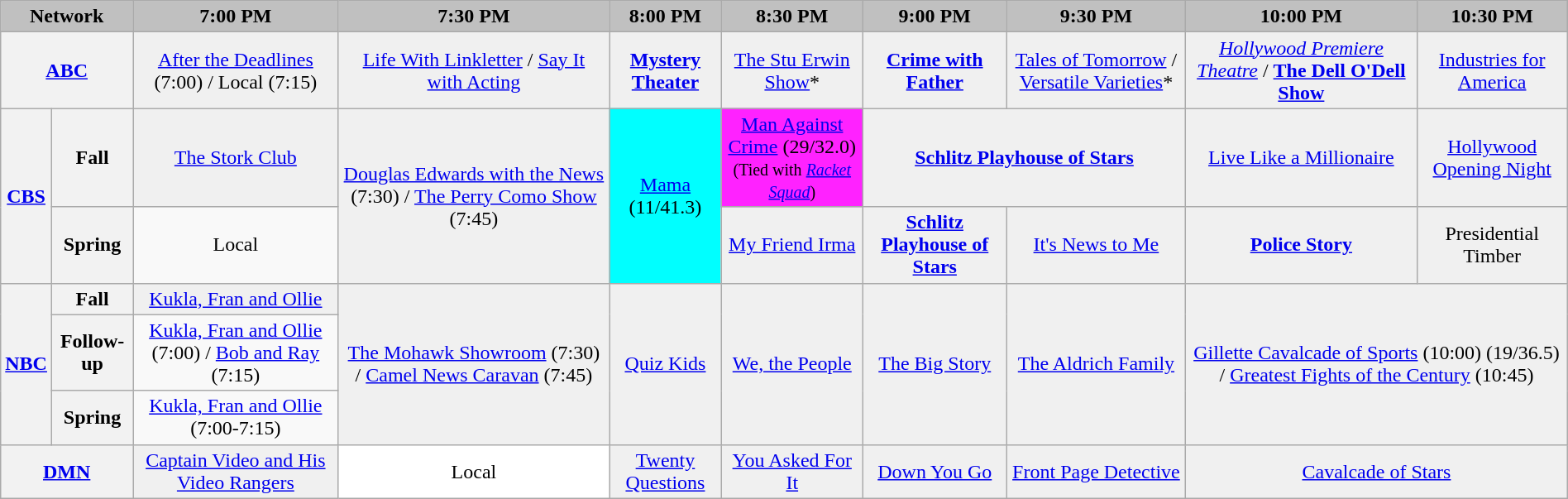<table class="wikitable" style="width:100%;margin-right:0;text-align:center">
<tr>
<th colspan="2" style="background-color:#C0C0C0;text-align:center">Network</th>
<th style="background-color:#C0C0C0;text-align:center">7:00 PM</th>
<th style="background-color:#C0C0C0;text-align:center">7:30 PM</th>
<th style="background-color:#C0C0C0;text-align:center">8:00 PM</th>
<th style="background-color:#C0C0C0;text-align:center">8:30 PM</th>
<th style="background-color:#C0C0C0;text-align:center">9:00 PM</th>
<th style="background-color:#C0C0C0;text-align:center">9:30 PM</th>
<th style="background-color:#C0C0C0;text-align:center">10:00 PM</th>
<th style="background-color:#C0C0C0;text-align:center">10:30 PM</th>
</tr>
<tr>
<th colspan="2" bgcolor="#C0C0C0"><a href='#'>ABC</a></th>
<td bgcolor="#F0F0F0"><a href='#'>After the Deadlines</a> (7:00) / Local (7:15)</td>
<td bgcolor="#F0F0F0"><a href='#'>Life With Linkletter</a> / <a href='#'>Say It with Acting</a></td>
<td bgcolor="#F0F0F0"><strong><a href='#'>Mystery Theater</a></strong></td>
<td bgcolor="#F0F0F0"><a href='#'>The Stu Erwin Show</a>*</td>
<td bgcolor="#F0F0F0"><strong><a href='#'>Crime with Father</a></strong></td>
<td bgcolor="#F0F0F0"><a href='#'>Tales of Tomorrow</a> / <a href='#'>Versatile Varieties</a>*</td>
<td bgcolor="#F0F0F0"><em><a href='#'>Hollywood Premiere Theatre</a></em> / <strong><a href='#'>The Dell O'Dell Show</a></strong></td>
<td bgcolor="#F0F0F0"><a href='#'>Industries for America</a></td>
</tr>
<tr>
<th rowspan="2" bgcolor="#C0C0C0"><a href='#'>CBS</a></th>
<th>Fall</th>
<td bgcolor="#F0F0F0"><a href='#'>The Stork Club</a></td>
<td rowspan="2" bgcolor="#F0F0F0"><a href='#'>Douglas Edwards with the News</a> (7:30) / <a href='#'>The Perry Como Show</a> (7:45)</td>
<td rowspan="2" bgcolor="#00FFFF"><a href='#'>Mama</a> (11/41.3)</td>
<td bgcolor="#FF22FF"><a href='#'>Man Against Crime</a> (29/32.0)<br><small>(Tied with <em><a href='#'>Racket Squad</a></em>)</small></td>
<td colspan="2" bgcolor="#F0F0F0"><strong><a href='#'>Schlitz Playhouse of Stars</a></strong></td>
<td bgcolor="#F0F0F0"><a href='#'>Live Like a Millionaire</a></td>
<td bgcolor="#F0F0F0"><a href='#'>Hollywood Opening Night</a></td>
</tr>
<tr>
<th>Spring</th>
<td>Local</td>
<td bgcolor="#F0F0F0"><a href='#'>My Friend Irma</a></td>
<td bgcolor="#F0F0F0"><strong><a href='#'>Schlitz Playhouse of Stars</a></strong></td>
<td bgcolor="#F0F0F0"><a href='#'>It's News to Me</a></td>
<td bgcolor="#F0F0F0"><strong><a href='#'>Police Story</a></strong></td>
<td bgcolor="#F0F0F0">Presidential Timber</td>
</tr>
<tr>
<th rowspan="3" bgcolor="#C0C0C0"><a href='#'>NBC</a></th>
<th>Fall</th>
<td bgcolor="#F0F0F0"><a href='#'>Kukla, Fran and Ollie</a></td>
<td rowspan="3" bgcolor="#F0F0F0"><a href='#'>The Mohawk Showroom</a> (7:30) / <a href='#'>Camel News Caravan</a> (7:45)</td>
<td rowspan="3" bgcolor="#F0F0F0"><a href='#'>Quiz Kids</a></td>
<td rowspan="3" bgcolor="#F0F0F0"><a href='#'>We, the People</a></td>
<td rowspan="3" bgcolor="#F0F0F0"><a href='#'>The Big Story</a></td>
<td rowspan="3" bgcolor="#F0F0F0"><a href='#'>The Aldrich Family</a></td>
<td colspan="2" rowspan="3" bgcolor="#F0F0F0"><span><a href='#'>Gillette Cavalcade of Sports</a> (10:00) (19/36.5)</span> /  <a href='#'>Greatest Fights of the Century</a> (10:45)</td>
</tr>
<tr>
<th>Follow-up</th>
<td><a href='#'>Kukla, Fran and Ollie</a> (7:00) / <a href='#'>Bob and Ray</a> (7:15)</td>
</tr>
<tr>
<th>Spring</th>
<td><a href='#'>Kukla, Fran and Ollie</a> (7:00-7:15)</td>
</tr>
<tr>
<th colspan="2" bgcolor="#C0C0C0"><a href='#'>DMN</a></th>
<td bgcolor="#F0F0F0"><a href='#'>Captain Video and His Video Rangers</a></td>
<td bgcolor="white">Local</td>
<td bgcolor="#F0F0F0"><a href='#'>Twenty Questions</a></td>
<td bgcolor="#F0F0F0"><a href='#'>You Asked For It</a></td>
<td bgcolor="#F0F0F0"><a href='#'>Down You Go</a></td>
<td bgcolor="#F0F0F0"><a href='#'>Front Page Detective</a></td>
<td colspan="2" bgcolor="#F0F0F0"><a href='#'>Cavalcade of Stars</a></td>
</tr>
</table>
